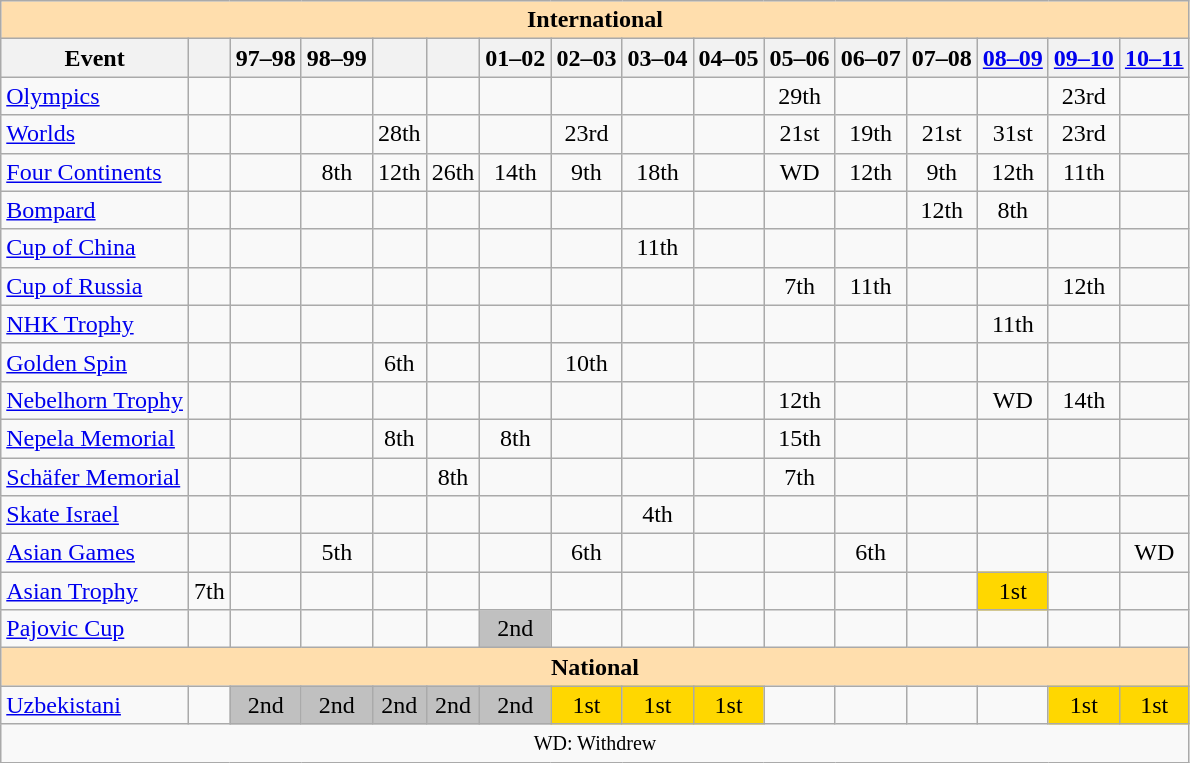<table class="wikitable" style="text-align:center">
<tr>
<th style="background-color: #ffdead; " colspan=16 align=center>International</th>
</tr>
<tr>
<th>Event</th>
<th></th>
<th>97–98</th>
<th>98–99</th>
<th></th>
<th></th>
<th>01–02</th>
<th>02–03</th>
<th>03–04</th>
<th>04–05</th>
<th>05–06</th>
<th>06–07</th>
<th>07–08</th>
<th><a href='#'>08–09</a></th>
<th><a href='#'>09–10</a></th>
<th><a href='#'>10–11</a></th>
</tr>
<tr>
<td align=left><a href='#'>Olympics</a></td>
<td></td>
<td></td>
<td></td>
<td></td>
<td></td>
<td></td>
<td></td>
<td></td>
<td></td>
<td>29th</td>
<td></td>
<td></td>
<td></td>
<td>23rd</td>
<td></td>
</tr>
<tr>
<td align=left><a href='#'>Worlds</a></td>
<td></td>
<td></td>
<td></td>
<td>28th</td>
<td></td>
<td></td>
<td>23rd</td>
<td></td>
<td></td>
<td>21st</td>
<td>19th</td>
<td>21st</td>
<td>31st</td>
<td>23rd</td>
<td></td>
</tr>
<tr>
<td align=left><a href='#'>Four Continents</a></td>
<td></td>
<td></td>
<td>8th</td>
<td>12th</td>
<td>26th</td>
<td>14th</td>
<td>9th</td>
<td>18th</td>
<td></td>
<td>WD</td>
<td>12th</td>
<td>9th</td>
<td>12th</td>
<td>11th</td>
<td></td>
</tr>
<tr>
<td align=left> <a href='#'>Bompard</a></td>
<td></td>
<td></td>
<td></td>
<td></td>
<td></td>
<td></td>
<td></td>
<td></td>
<td></td>
<td></td>
<td></td>
<td>12th</td>
<td>8th</td>
<td></td>
<td></td>
</tr>
<tr>
<td align=left> <a href='#'>Cup of China</a></td>
<td></td>
<td></td>
<td></td>
<td></td>
<td></td>
<td></td>
<td></td>
<td>11th</td>
<td></td>
<td></td>
<td></td>
<td></td>
<td></td>
<td></td>
<td></td>
</tr>
<tr>
<td align=left> <a href='#'>Cup of Russia</a></td>
<td></td>
<td></td>
<td></td>
<td></td>
<td></td>
<td></td>
<td></td>
<td></td>
<td></td>
<td>7th</td>
<td>11th</td>
<td></td>
<td></td>
<td>12th</td>
<td></td>
</tr>
<tr>
<td align=left> <a href='#'>NHK Trophy</a></td>
<td></td>
<td></td>
<td></td>
<td></td>
<td></td>
<td></td>
<td></td>
<td></td>
<td></td>
<td></td>
<td></td>
<td></td>
<td>11th</td>
<td></td>
<td></td>
</tr>
<tr>
<td align=left><a href='#'>Golden Spin</a></td>
<td></td>
<td></td>
<td></td>
<td>6th</td>
<td></td>
<td></td>
<td>10th</td>
<td></td>
<td></td>
<td></td>
<td></td>
<td></td>
<td></td>
<td></td>
<td></td>
</tr>
<tr>
<td align=left><a href='#'>Nebelhorn Trophy</a></td>
<td></td>
<td></td>
<td></td>
<td></td>
<td></td>
<td></td>
<td></td>
<td></td>
<td></td>
<td>12th</td>
<td></td>
<td></td>
<td>WD</td>
<td>14th</td>
<td></td>
</tr>
<tr>
<td align=left><a href='#'>Nepela Memorial</a></td>
<td></td>
<td></td>
<td></td>
<td>8th</td>
<td></td>
<td>8th</td>
<td></td>
<td></td>
<td></td>
<td>15th</td>
<td></td>
<td></td>
<td></td>
<td></td>
<td></td>
</tr>
<tr>
<td align=left><a href='#'>Schäfer Memorial</a></td>
<td></td>
<td></td>
<td></td>
<td></td>
<td>8th</td>
<td></td>
<td></td>
<td></td>
<td></td>
<td>7th</td>
<td></td>
<td></td>
<td></td>
<td></td>
<td></td>
</tr>
<tr>
<td align=left><a href='#'>Skate Israel</a></td>
<td></td>
<td></td>
<td></td>
<td></td>
<td></td>
<td></td>
<td></td>
<td>4th</td>
<td></td>
<td></td>
<td></td>
<td></td>
<td></td>
<td></td>
<td></td>
</tr>
<tr>
<td align=left><a href='#'>Asian Games</a></td>
<td></td>
<td></td>
<td>5th</td>
<td></td>
<td></td>
<td></td>
<td>6th</td>
<td></td>
<td></td>
<td></td>
<td>6th</td>
<td></td>
<td></td>
<td></td>
<td>WD</td>
</tr>
<tr>
<td align=left><a href='#'>Asian Trophy</a></td>
<td>7th</td>
<td></td>
<td></td>
<td></td>
<td></td>
<td></td>
<td></td>
<td></td>
<td></td>
<td></td>
<td></td>
<td></td>
<td bgcolor=gold>1st</td>
<td></td>
<td></td>
</tr>
<tr>
<td align=left><a href='#'>Pajovic Cup</a></td>
<td></td>
<td></td>
<td></td>
<td></td>
<td></td>
<td bgcolor=silver>2nd</td>
<td></td>
<td></td>
<td></td>
<td></td>
<td></td>
<td></td>
<td></td>
<td></td>
<td></td>
</tr>
<tr>
<th style="background-color: #ffdead; " colspan=16 align=center>National</th>
</tr>
<tr>
<td align=left><a href='#'>Uzbekistani</a></td>
<td></td>
<td bgcolor=silver>2nd</td>
<td bgcolor=silver>2nd</td>
<td bgcolor=silver>2nd</td>
<td bgcolor=silver>2nd</td>
<td bgcolor=silver>2nd</td>
<td bgcolor=gold>1st</td>
<td bgcolor=gold>1st</td>
<td bgcolor=gold>1st</td>
<td></td>
<td></td>
<td></td>
<td></td>
<td bgcolor=gold>1st</td>
<td bgcolor=gold>1st</td>
</tr>
<tr>
<td colspan=16 align=center><small> WD: Withdrew </small></td>
</tr>
</table>
